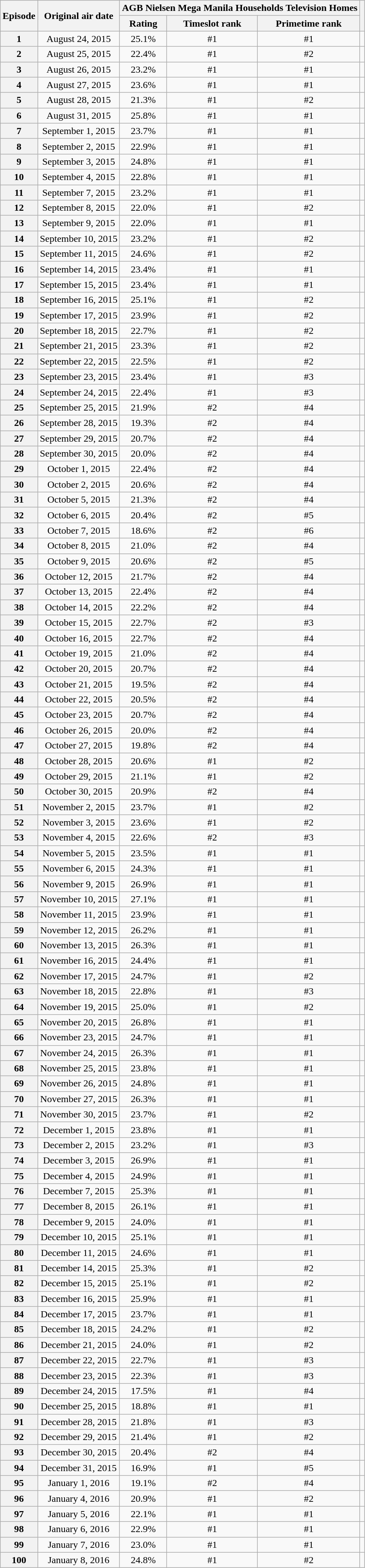<table class="wikitable" style="text-align:center">
<tr>
<th rowspan=2>Episode</th>
<th rowspan=2>Original air date</th>
<th colspan=3>AGB Nielsen Mega Manila Households Television Homes</th>
<th rowspan=2></th>
</tr>
<tr>
<th>Rating</th>
<th>Timeslot rank</th>
<th>Primetime rank</th>
</tr>
<tr>
<th>1</th>
<td>August 24, 2015</td>
<td>25.1%</td>
<td>#1</td>
<td>#1</td>
<td></td>
</tr>
<tr>
<th>2</th>
<td>August 25, 2015</td>
<td>22.4%</td>
<td>#1</td>
<td>#2</td>
<td></td>
</tr>
<tr>
<th>3</th>
<td>August 26, 2015</td>
<td>23.2%</td>
<td>#1</td>
<td>#1</td>
<td></td>
</tr>
<tr>
<th>4</th>
<td>August 27, 2015</td>
<td>23.6%</td>
<td>#1</td>
<td>#1</td>
<td></td>
</tr>
<tr>
<th>5</th>
<td>August 28, 2015</td>
<td>21.3%</td>
<td>#1</td>
<td>#2</td>
<td></td>
</tr>
<tr>
<th>6</th>
<td>August 31, 2015</td>
<td>25.8%</td>
<td>#1</td>
<td>#1</td>
<td></td>
</tr>
<tr>
<th>7</th>
<td>September 1, 2015</td>
<td>23.7%</td>
<td>#1</td>
<td>#1</td>
<td></td>
</tr>
<tr>
<th>8</th>
<td>September 2, 2015</td>
<td>22.9%</td>
<td>#1</td>
<td>#1</td>
<td></td>
</tr>
<tr>
<th>9</th>
<td>September 3, 2015</td>
<td>24.8%</td>
<td>#1</td>
<td>#1</td>
<td></td>
</tr>
<tr>
<th>10</th>
<td>September 4, 2015</td>
<td>22.8%</td>
<td>#1</td>
<td>#1</td>
<td></td>
</tr>
<tr>
<th>11</th>
<td>September 7, 2015</td>
<td>23.2%</td>
<td>#1</td>
<td>#1</td>
<td></td>
</tr>
<tr>
<th>12</th>
<td>September 8, 2015</td>
<td>22.0%</td>
<td>#1</td>
<td>#2</td>
<td></td>
</tr>
<tr>
<th>13</th>
<td>September 9, 2015</td>
<td>22.0%</td>
<td>#1</td>
<td>#1</td>
<td></td>
</tr>
<tr>
<th>14</th>
<td>September 10, 2015</td>
<td>23.2%</td>
<td>#1</td>
<td>#2</td>
<td></td>
</tr>
<tr>
<th>15</th>
<td>September 11, 2015</td>
<td>24.6%</td>
<td>#1</td>
<td>#2</td>
<td></td>
</tr>
<tr>
<th>16</th>
<td>September 14, 2015</td>
<td>23.4%</td>
<td>#1</td>
<td>#1</td>
<td></td>
</tr>
<tr>
<th>17</th>
<td>September 15, 2015</td>
<td>23.4%</td>
<td>#1</td>
<td>#1</td>
<td></td>
</tr>
<tr>
<th>18</th>
<td>September 16, 2015</td>
<td>25.1%</td>
<td>#1</td>
<td>#2</td>
<td></td>
</tr>
<tr>
<th>19</th>
<td>September 17, 2015</td>
<td>23.9%</td>
<td>#1</td>
<td>#2</td>
<td></td>
</tr>
<tr>
<th>20</th>
<td>September 18, 2015</td>
<td>22.7%</td>
<td>#1</td>
<td>#2</td>
<td></td>
</tr>
<tr>
<th>21</th>
<td>September 21, 2015</td>
<td>23.3%</td>
<td>#1</td>
<td>#2</td>
<td></td>
</tr>
<tr>
<th>22</th>
<td>September 22, 2015</td>
<td>22.5%</td>
<td>#1</td>
<td>#2</td>
<td></td>
</tr>
<tr>
<th>23</th>
<td>September 23, 2015</td>
<td>23.4%</td>
<td>#1</td>
<td>#3</td>
<td></td>
</tr>
<tr>
<th>24</th>
<td>September 24, 2015</td>
<td>22.4%</td>
<td>#1</td>
<td>#3</td>
<td></td>
</tr>
<tr>
<th>25</th>
<td>September 25, 2015</td>
<td>21.9%</td>
<td>#2</td>
<td>#4</td>
<td></td>
</tr>
<tr>
<th>26</th>
<td>September 28, 2015</td>
<td>19.3%</td>
<td>#2</td>
<td>#4</td>
<td></td>
</tr>
<tr>
<th>27</th>
<td>September 29, 2015</td>
<td>20.7%</td>
<td>#2</td>
<td>#4</td>
<td></td>
</tr>
<tr>
<th>28</th>
<td>September 30, 2015</td>
<td>20.0%</td>
<td>#2</td>
<td>#4</td>
<td></td>
</tr>
<tr>
<th>29</th>
<td>October 1, 2015</td>
<td>22.4%</td>
<td>#2</td>
<td>#4</td>
<td></td>
</tr>
<tr>
<th>30</th>
<td>October 2, 2015</td>
<td>20.6%</td>
<td>#2</td>
<td>#4</td>
<td></td>
</tr>
<tr>
<th>31</th>
<td>October 5, 2015</td>
<td>21.3%</td>
<td>#2</td>
<td>#4</td>
<td></td>
</tr>
<tr>
<th>32</th>
<td>October 6, 2015</td>
<td>20.4%</td>
<td>#2</td>
<td>#5</td>
<td></td>
</tr>
<tr>
<th>33</th>
<td>October 7, 2015</td>
<td>18.6%</td>
<td>#2</td>
<td>#6</td>
<td></td>
</tr>
<tr>
<th>34</th>
<td>October 8, 2015</td>
<td>21.0%</td>
<td>#2</td>
<td>#4</td>
<td></td>
</tr>
<tr>
<th>35</th>
<td>October 9, 2015</td>
<td>20.6%</td>
<td>#2</td>
<td>#5</td>
<td></td>
</tr>
<tr>
<th>36</th>
<td>October 12, 2015</td>
<td>21.7%</td>
<td>#2</td>
<td>#4</td>
<td></td>
</tr>
<tr>
<th>37</th>
<td>October 13, 2015</td>
<td>22.4%</td>
<td>#2</td>
<td>#4</td>
<td></td>
</tr>
<tr>
<th>38</th>
<td>October 14, 2015</td>
<td>22.2%</td>
<td>#2</td>
<td>#4</td>
<td></td>
</tr>
<tr>
<th>39</th>
<td>October 15, 2015</td>
<td>22.7%</td>
<td>#2</td>
<td>#3</td>
<td></td>
</tr>
<tr>
<th>40</th>
<td>October 16, 2015</td>
<td>22.7%</td>
<td>#2</td>
<td>#4</td>
<td></td>
</tr>
<tr>
<th>41</th>
<td>October 19, 2015</td>
<td>21.0%</td>
<td>#2</td>
<td>#4</td>
<td></td>
</tr>
<tr>
<th>42</th>
<td>October 20, 2015</td>
<td>20.7%</td>
<td>#2</td>
<td>#4</td>
<td></td>
</tr>
<tr>
<th>43</th>
<td>October 21, 2015</td>
<td>19.5%</td>
<td>#2</td>
<td>#4</td>
<td></td>
</tr>
<tr>
<th>44</th>
<td>October 22, 2015</td>
<td>20.5%</td>
<td>#2</td>
<td>#4</td>
<td></td>
</tr>
<tr>
<th>45</th>
<td>October 23, 2015</td>
<td>20.7%</td>
<td>#2</td>
<td>#4</td>
<td></td>
</tr>
<tr>
<th>46</th>
<td>October 26, 2015</td>
<td>20.0%</td>
<td>#2</td>
<td>#4</td>
<td></td>
</tr>
<tr>
<th>47</th>
<td>October 27, 2015</td>
<td>19.8%</td>
<td>#2</td>
<td>#4</td>
<td></td>
</tr>
<tr>
<th>48</th>
<td>October 28, 2015</td>
<td>20.6%</td>
<td>#1</td>
<td>#2</td>
<td></td>
</tr>
<tr>
<th>49</th>
<td>October 29, 2015</td>
<td>21.1%</td>
<td>#1</td>
<td>#2</td>
<td></td>
</tr>
<tr>
<th>50</th>
<td>October 30, 2015</td>
<td>20.9%</td>
<td>#2</td>
<td>#4</td>
<td></td>
</tr>
<tr>
<th>51</th>
<td>November 2, 2015</td>
<td>23.7%</td>
<td>#1</td>
<td>#2</td>
<td></td>
</tr>
<tr>
<th>52</th>
<td>November 3, 2015</td>
<td>23.6%</td>
<td>#1</td>
<td>#2</td>
<td></td>
</tr>
<tr>
<th>53</th>
<td>November 4, 2015</td>
<td>22.6%</td>
<td>#2</td>
<td>#3</td>
<td></td>
</tr>
<tr>
<th>54</th>
<td>November 5, 2015</td>
<td>23.5%</td>
<td>#1</td>
<td>#1</td>
<td></td>
</tr>
<tr>
<th>55</th>
<td>November 6, 2015</td>
<td>24.3%</td>
<td>#1</td>
<td>#1</td>
<td></td>
</tr>
<tr>
<th>56</th>
<td>November 9, 2015</td>
<td>26.9%</td>
<td>#1</td>
<td>#1</td>
<td></td>
</tr>
<tr>
<th>57</th>
<td>November 10, 2015</td>
<td>27.1%</td>
<td>#1</td>
<td>#1</td>
<td></td>
</tr>
<tr>
<th>58</th>
<td>November 11, 2015</td>
<td>23.9%</td>
<td>#1</td>
<td>#1</td>
<td></td>
</tr>
<tr>
<th>59</th>
<td>November 12, 2015</td>
<td>26.2%</td>
<td>#1</td>
<td>#1</td>
<td></td>
</tr>
<tr>
<th>60</th>
<td>November 13, 2015</td>
<td>26.3%</td>
<td>#1</td>
<td>#1</td>
<td></td>
</tr>
<tr>
<th>61</th>
<td>November 16, 2015</td>
<td>24.4%</td>
<td>#1</td>
<td>#1</td>
<td></td>
</tr>
<tr>
<th>62</th>
<td>November 17, 2015</td>
<td>24.7%</td>
<td>#1</td>
<td>#2</td>
<td></td>
</tr>
<tr>
<th>63</th>
<td>November 18, 2015</td>
<td>22.8%</td>
<td>#1</td>
<td>#3</td>
<td></td>
</tr>
<tr>
<th>64</th>
<td>November 19, 2015</td>
<td>25.0%</td>
<td>#1</td>
<td>#2</td>
<td></td>
</tr>
<tr>
<th>65</th>
<td>November 20, 2015</td>
<td>26.8%</td>
<td>#1</td>
<td>#1</td>
<td></td>
</tr>
<tr>
<th>66</th>
<td>November 23, 2015</td>
<td>24.7%</td>
<td>#1</td>
<td>#1</td>
<td></td>
</tr>
<tr>
<th>67</th>
<td>November 24, 2015</td>
<td>26.3%</td>
<td>#1</td>
<td>#1</td>
<td></td>
</tr>
<tr>
<th>68</th>
<td>November 25, 2015</td>
<td>23.8%</td>
<td>#1</td>
<td>#1</td>
<td></td>
</tr>
<tr>
<th>69</th>
<td>November 26, 2015</td>
<td>24.8%</td>
<td>#1</td>
<td>#1</td>
<td></td>
</tr>
<tr>
<th>70</th>
<td>November 27, 2015</td>
<td>26.3%</td>
<td>#1</td>
<td>#1</td>
<td></td>
</tr>
<tr>
<th>71</th>
<td>November 30, 2015</td>
<td>23.7%</td>
<td>#1</td>
<td>#2</td>
<td></td>
</tr>
<tr>
<th>72</th>
<td>December 1, 2015</td>
<td>23.8%</td>
<td>#1</td>
<td>#1</td>
<td></td>
</tr>
<tr>
<th>73</th>
<td>December 2, 2015</td>
<td>23.2%</td>
<td>#1</td>
<td>#3</td>
<td></td>
</tr>
<tr>
<th>74</th>
<td>December 3, 2015</td>
<td>26.9%</td>
<td>#1</td>
<td>#1</td>
<td></td>
</tr>
<tr>
<th>75</th>
<td>December 4, 2015</td>
<td>24.9%</td>
<td>#1</td>
<td>#1</td>
<td></td>
</tr>
<tr>
<th>76</th>
<td>December 7, 2015</td>
<td>25.3%</td>
<td>#1</td>
<td>#1</td>
<td></td>
</tr>
<tr>
<th>77</th>
<td>December 8, 2015</td>
<td>26.1%</td>
<td>#1</td>
<td>#1</td>
<td></td>
</tr>
<tr>
<th>78</th>
<td>December 9, 2015</td>
<td>24.0%</td>
<td>#1</td>
<td>#1</td>
<td></td>
</tr>
<tr>
<th>79</th>
<td>December 10, 2015</td>
<td>25.1%</td>
<td>#1</td>
<td>#1</td>
<td></td>
</tr>
<tr>
<th>80</th>
<td>December 11, 2015</td>
<td>24.6%</td>
<td>#1</td>
<td>#1</td>
<td></td>
</tr>
<tr>
<th>81</th>
<td>December 14, 2015</td>
<td>25.3%</td>
<td>#1</td>
<td>#2</td>
<td></td>
</tr>
<tr>
<th>82</th>
<td>December 15, 2015</td>
<td>25.1%</td>
<td>#1</td>
<td>#2</td>
<td></td>
</tr>
<tr>
<th>83</th>
<td>December 16, 2015</td>
<td>25.9%</td>
<td>#1</td>
<td>#1</td>
<td></td>
</tr>
<tr>
<th>84</th>
<td>December 17, 2015</td>
<td>23.7%</td>
<td>#1</td>
<td>#1</td>
<td></td>
</tr>
<tr>
<th>85</th>
<td>December 18, 2015</td>
<td>24.2%</td>
<td>#1</td>
<td>#2</td>
<td></td>
</tr>
<tr>
<th>86</th>
<td>December 21, 2015</td>
<td>24.0%</td>
<td>#1</td>
<td>#2</td>
<td></td>
</tr>
<tr>
<th>87</th>
<td>December 22, 2015</td>
<td>22.7%</td>
<td>#1</td>
<td>#3</td>
<td></td>
</tr>
<tr>
<th>88</th>
<td>December 23, 2015</td>
<td>22.3%</td>
<td>#1</td>
<td>#3</td>
<td></td>
</tr>
<tr>
<th>89</th>
<td>December 24, 2015</td>
<td>17.5%</td>
<td>#1</td>
<td>#4</td>
<td></td>
</tr>
<tr>
<th>90</th>
<td>December 25, 2015</td>
<td>18.8%</td>
<td>#1</td>
<td>#1</td>
<td></td>
</tr>
<tr>
<th>91</th>
<td>December 28, 2015</td>
<td>21.8%</td>
<td>#1</td>
<td>#3</td>
<td></td>
</tr>
<tr>
<th>92</th>
<td>December 29, 2015</td>
<td>21.4%</td>
<td>#1</td>
<td>#2</td>
<td></td>
</tr>
<tr>
<th>93</th>
<td>December 30, 2015</td>
<td>20.4%</td>
<td>#2</td>
<td>#4</td>
<td></td>
</tr>
<tr>
<th>94</th>
<td>December 31, 2015</td>
<td>16.9%</td>
<td>#1</td>
<td>#5</td>
<td></td>
</tr>
<tr>
<th>95</th>
<td>January 1, 2016</td>
<td>19.1%</td>
<td>#2</td>
<td>#4</td>
<td></td>
</tr>
<tr>
<th>96</th>
<td>January 4, 2016</td>
<td>20.9%</td>
<td>#1</td>
<td>#2</td>
<td></td>
</tr>
<tr>
<th>97</th>
<td>January 5, 2016</td>
<td>22.1%</td>
<td>#1</td>
<td>#1</td>
<td></td>
</tr>
<tr>
<th>98</th>
<td>January 6, 2016</td>
<td>22.9%</td>
<td>#1</td>
<td>#1</td>
<td></td>
</tr>
<tr>
<th>99</th>
<td>January 7, 2016</td>
<td>23.0%</td>
<td>#1</td>
<td>#1</td>
<td></td>
</tr>
<tr>
<th>100</th>
<td>January 8, 2016</td>
<td>24.8%</td>
<td>#1</td>
<td>#2</td>
<td></td>
</tr>
</table>
